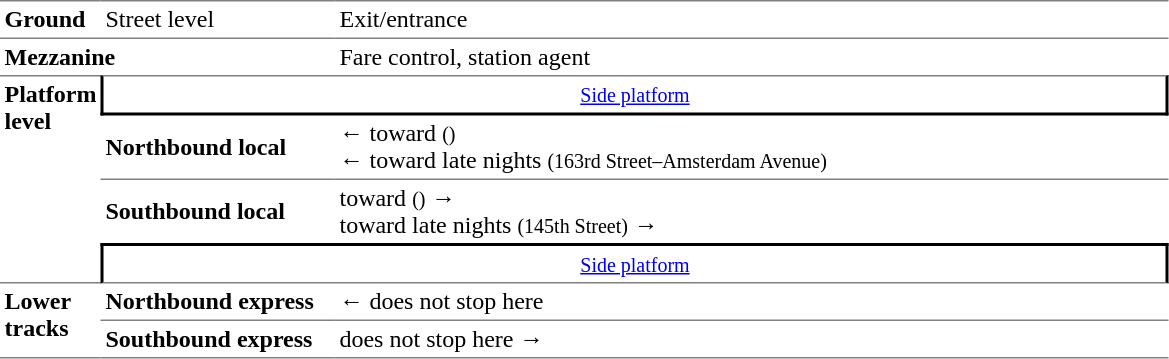<table table border=0 cellspacing=0 cellpadding=3>
<tr>
<td style="border-top:solid 1px gray;" width=50><strong>Ground</strong></td>
<td style="border-top:solid 1px gray;" width=150>Street level</td>
<td style="border-top:solid 1px gray;" width=550>Exit/entrance</td>
</tr>
<tr>
<td style="border-top:solid 1px gray;" colspan=2><strong>Mezzanine</strong></td>
<td style="border-top:solid 1px gray;">Fare control, station agent</td>
</tr>
<tr>
<td style="border-top:solid 1px gray;border-bottom:solid 1px gray;" width=50 rowspan=4 valign=top><strong>Platform level</strong></td>
<td style="border-top:solid 1px gray;border-right:solid 2px black;border-left:solid 2px black;border-bottom:solid 2px black;text-align:center;" colspan=2><small><a href='#'>Side platform</a></small></td>
</tr>
<tr>
<td style="border-bottom:solid 1px gray;"><span><strong>Northbound local</strong></span></td>
<td style="border-bottom:solid 1px gray;">←  toward  <small>()</small><br>←  toward  late nights <small>(163rd Street–Amsterdam Avenue)</small></td>
</tr>
<tr>
<td><span><strong>Southbound local</strong></span></td>
<td>  toward  <small>()</small> →<br>  toward  late nights <small>(145th Street)</small> →</td>
</tr>
<tr>
<td style="border-top:solid 2px black;border-right:solid 2px black;border-left:solid 2px black;border-bottom:solid 1px gray;text-align:center;" colspan=2><small><a href='#'>Side platform</a></small></td>
</tr>
<tr>
<td style="border-bottom:solid 1px gray;" rowspan=2 valign=top><strong>Lower tracks</strong></td>
<td style="border-bottom:solid 1px gray;"><span><strong>Northbound express</strong></span></td>
<td style="border-bottom:solid 1px gray;">←  does not stop here</td>
</tr>
<tr>
<td style="border-bottom:solid 1px gray;"><span><strong>Southbound express</strong></span></td>
<td style="border-bottom:solid 1px gray;">  does not stop here →</td>
</tr>
</table>
